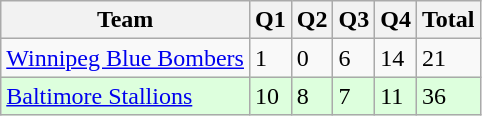<table class="wikitable">
<tr>
<th>Team</th>
<th>Q1</th>
<th>Q2</th>
<th>Q3</th>
<th>Q4</th>
<th>Total</th>
</tr>
<tr>
<td><a href='#'>Winnipeg Blue Bombers</a></td>
<td>1</td>
<td>0</td>
<td>6</td>
<td>14</td>
<td>21</td>
</tr>
<tr style="background-color:#ddffdd">
<td><a href='#'>Baltimore Stallions</a></td>
<td>10</td>
<td>8</td>
<td>7</td>
<td>11</td>
<td>36</td>
</tr>
</table>
